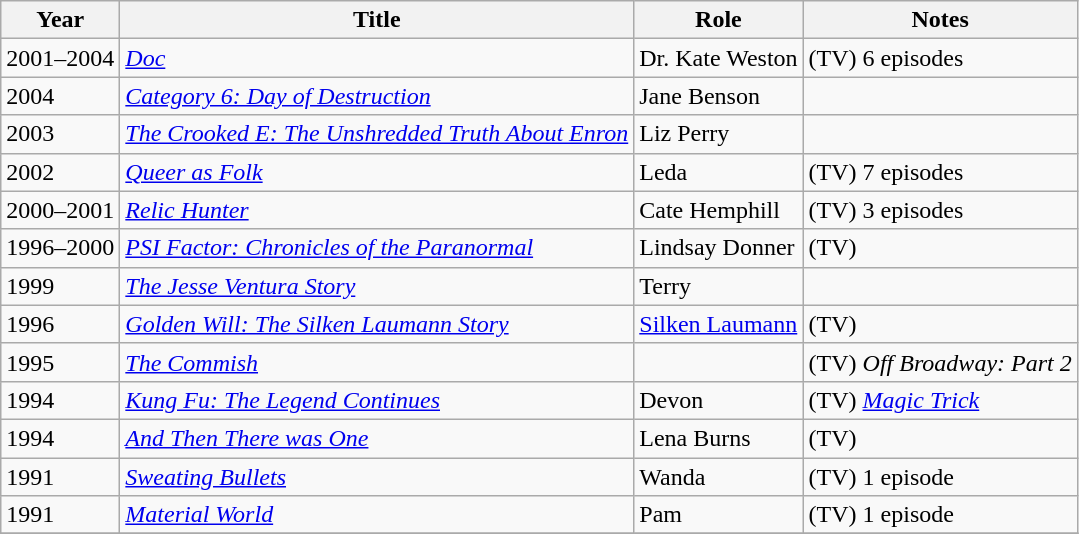<table class="wikitable sortable">
<tr>
<th>Year</th>
<th>Title</th>
<th>Role</th>
<th class="unsortable">Notes</th>
</tr>
<tr>
<td>2001–2004</td>
<td><em><a href='#'>Doc</a></em></td>
<td>Dr. Kate Weston</td>
<td>(TV) 6 episodes</td>
</tr>
<tr>
<td>2004</td>
<td><em><a href='#'>Category 6: Day of Destruction</a></em></td>
<td>Jane Benson</td>
<td></td>
</tr>
<tr>
<td>2003</td>
<td data-sort-value="Crooked E: The Unshredded Truth About Enron], The"><em><a href='#'>The Crooked E: The Unshredded Truth About Enron</a></em></td>
<td>Liz Perry</td>
<td></td>
</tr>
<tr>
<td>2002</td>
<td><em><a href='#'>Queer as Folk</a></em></td>
<td>Leda</td>
<td>(TV) 7 episodes</td>
</tr>
<tr>
<td>2000–2001</td>
<td><em><a href='#'>Relic Hunter</a></em></td>
<td>Cate Hemphill</td>
<td>(TV) 3 episodes</td>
</tr>
<tr>
<td>1996–2000</td>
<td><em><a href='#'>PSI Factor: Chronicles of the Paranormal</a></em></td>
<td>Lindsay Donner</td>
<td>(TV)</td>
</tr>
<tr>
<td>1999</td>
<td data-sort-value="Jesse Ventura Story, The"><em><a href='#'>The Jesse Ventura Story</a></em></td>
<td>Terry</td>
<td></td>
</tr>
<tr>
<td>1996</td>
<td><em><a href='#'>Golden Will: The Silken Laumann Story</a></em></td>
<td><a href='#'>Silken Laumann</a></td>
<td>(TV)</td>
</tr>
<tr>
<td>1995</td>
<td data-sort-value="Commish, The"><em><a href='#'>The Commish</a></em></td>
<td></td>
<td>(TV) <em>Off Broadway: Part 2</em></td>
</tr>
<tr>
<td>1994</td>
<td><em><a href='#'>Kung Fu: The Legend Continues</a></em></td>
<td>Devon</td>
<td>(TV) <em><a href='#'>Magic Trick</a></em></td>
</tr>
<tr>
<td>1994</td>
<td><em><a href='#'>And Then There was One</a></em></td>
<td>Lena Burns</td>
<td>(TV)</td>
</tr>
<tr>
<td>1991</td>
<td><em><a href='#'>Sweating Bullets</a></em></td>
<td>Wanda</td>
<td>(TV) 1 episode</td>
</tr>
<tr>
<td>1991</td>
<td><em><a href='#'>Material World</a></em></td>
<td>Pam</td>
<td>(TV) 1 episode</td>
</tr>
<tr>
</tr>
</table>
